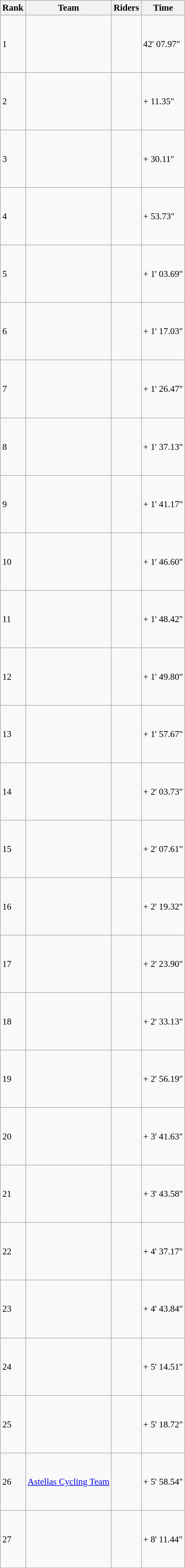<table class="wikitable" style="font-size:95%; text-align:left;">
<tr>
<th>Rank</th>
<th>Team</th>
<th>Riders</th>
<th>Time</th>
</tr>
<tr>
<td>1</td>
<td> </td>
<td><br><br><br><br><br></td>
<td>42' 07.97"</td>
</tr>
<tr>
<td>2</td>
<td> </td>
<td><br><br><br><br><br></td>
<td>+ 11.35"</td>
</tr>
<tr>
<td>3</td>
<td> </td>
<td><br><br><br><br><br></td>
<td>+ 30.11"</td>
</tr>
<tr>
<td>4</td>
<td> </td>
<td><br><br><br><br><br></td>
<td>+ 53.73"</td>
</tr>
<tr>
<td>5</td>
<td> </td>
<td><br><br><br><br><br></td>
<td>+ 1' 03.69"</td>
</tr>
<tr>
<td>6</td>
<td> </td>
<td><br><br><br><br><br></td>
<td>+ 1' 17.03"</td>
</tr>
<tr>
<td>7</td>
<td> </td>
<td><br><br><br><br><br></td>
<td>+ 1' 26.47"</td>
</tr>
<tr>
<td>8</td>
<td> </td>
<td><br><br><br><br><br></td>
<td>+ 1' 37.13"</td>
</tr>
<tr>
<td>9</td>
<td> </td>
<td><br><br><br><br><br></td>
<td>+ 1' 41.17"</td>
</tr>
<tr>
<td>10</td>
<td> </td>
<td><br><br><br><br><br></td>
<td>+ 1' 46.60"</td>
</tr>
<tr>
<td>11</td>
<td> </td>
<td><br><br><br><br><br></td>
<td>+ 1' 48.42"</td>
</tr>
<tr>
<td>12</td>
<td> </td>
<td><br><br><br><br><br> </td>
<td>+ 1' 49.80"</td>
</tr>
<tr>
<td>13</td>
<td> </td>
<td><br><br><br><br><br></td>
<td>+ 1' 57.67"</td>
</tr>
<tr>
<td>14</td>
<td> </td>
<td><br><br><br><br><br></td>
<td>+ 2' 03.73"</td>
</tr>
<tr>
<td>15</td>
<td> </td>
<td><br><br><br><br><br></td>
<td>+ 2' 07.61"</td>
</tr>
<tr>
<td>16</td>
<td> </td>
<td><br><br><br><br><br></td>
<td>+ 2' 19.32"</td>
</tr>
<tr>
<td>17</td>
<td> </td>
<td><br><br><br><br><br></td>
<td>+ 2' 23.90"</td>
</tr>
<tr>
<td>18</td>
<td> </td>
<td><br><br><br><br><br></td>
<td>+ 2' 33.13"</td>
</tr>
<tr>
<td>19</td>
<td> </td>
<td><br><br><br><br><br></td>
<td>+ 2' 56.19"</td>
</tr>
<tr>
<td>20</td>
<td> </td>
<td><br><br><br><br><br></td>
<td>+ 3' 41.63"</td>
</tr>
<tr>
<td>21</td>
<td> </td>
<td><br><br><br><br><br></td>
<td>+ 3' 43.58"</td>
</tr>
<tr>
<td>22</td>
<td> </td>
<td><br><br><br><br><br></td>
<td>+ 4' 37.17"</td>
</tr>
<tr>
<td>23</td>
<td> </td>
<td><br><br><br><br><br></td>
<td>+ 4' 43.84"</td>
</tr>
<tr>
<td>24</td>
<td> </td>
<td><br><br><br><br><br></td>
<td>+ 5' 14.51"</td>
</tr>
<tr>
<td>25</td>
<td> </td>
<td><br><br><br><br><br></td>
<td>+ 5' 18.72"</td>
</tr>
<tr>
<td>26</td>
<td> <a href='#'>Astellas Cycling Team</a></td>
<td><br><br><br><br><br></td>
<td>+ 5' 58.54"</td>
</tr>
<tr>
<td>27</td>
<td> </td>
<td><br><br><br><br><br></td>
<td>+ 8' 11.44"</td>
</tr>
</table>
